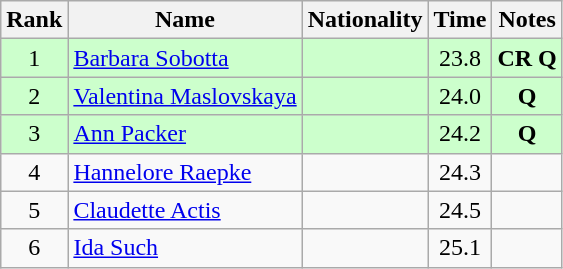<table class="wikitable sortable" style="text-align:center">
<tr>
<th>Rank</th>
<th>Name</th>
<th>Nationality</th>
<th>Time</th>
<th>Notes</th>
</tr>
<tr bgcolor=ccffcc>
<td>1</td>
<td align=left><a href='#'>Barbara Sobotta</a></td>
<td align=left></td>
<td>23.8</td>
<td><strong>CR Q</strong></td>
</tr>
<tr bgcolor=ccffcc>
<td>2</td>
<td align=left><a href='#'>Valentina Maslovskaya</a></td>
<td align=left></td>
<td>24.0</td>
<td><strong>Q</strong></td>
</tr>
<tr bgcolor=ccffcc>
<td>3</td>
<td align=left><a href='#'>Ann Packer</a></td>
<td align=left></td>
<td>24.2</td>
<td><strong>Q</strong></td>
</tr>
<tr>
<td>4</td>
<td align=left><a href='#'>Hannelore Raepke</a></td>
<td align=left></td>
<td>24.3</td>
<td></td>
</tr>
<tr>
<td>5</td>
<td align=left><a href='#'>Claudette Actis</a></td>
<td align=left></td>
<td>24.5</td>
<td></td>
</tr>
<tr>
<td>6</td>
<td align=left><a href='#'>Ida Such</a></td>
<td align=left></td>
<td>25.1</td>
<td></td>
</tr>
</table>
